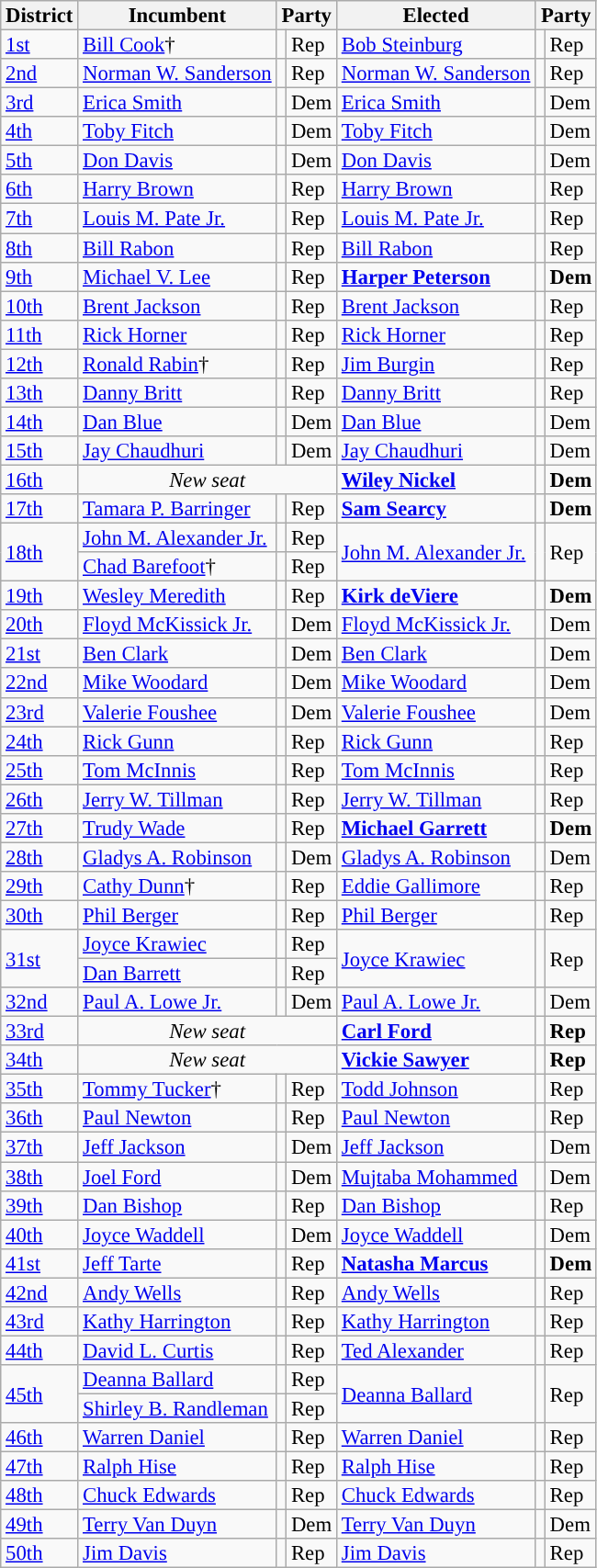<table class="sortable wikitable" style="font-size:95%;line-height:14px;">
<tr>
<th class="unsortable">District</th>
<th class="unsortable">Incumbent</th>
<th colspan="2">Party</th>
<th class="unsortable">Elected</th>
<th colspan="2">Party</th>
</tr>
<tr>
<td><a href='#'>1st</a></td>
<td><a href='#'>Bill Cook</a>†</td>
<td style="background:"></td>
<td>Rep</td>
<td><a href='#'>Bob Steinburg</a></td>
<td style="background:"></td>
<td>Rep</td>
</tr>
<tr>
<td><a href='#'>2nd</a></td>
<td><a href='#'>Norman W. Sanderson</a></td>
<td style="background:"></td>
<td>Rep</td>
<td><a href='#'>Norman W. Sanderson</a></td>
<td style="background:"></td>
<td>Rep</td>
</tr>
<tr>
<td><a href='#'>3rd</a></td>
<td><a href='#'>Erica Smith</a></td>
<td style="background:"></td>
<td>Dem</td>
<td><a href='#'>Erica Smith</a></td>
<td style="background:"></td>
<td>Dem</td>
</tr>
<tr>
<td><a href='#'>4th</a></td>
<td><a href='#'>Toby Fitch</a></td>
<td style="background:"></td>
<td>Dem</td>
<td><a href='#'>Toby Fitch</a></td>
<td style="background:"></td>
<td>Dem</td>
</tr>
<tr>
<td><a href='#'>5th</a></td>
<td><a href='#'>Don Davis</a></td>
<td style="background:"></td>
<td>Dem</td>
<td><a href='#'>Don Davis</a></td>
<td style="background:"></td>
<td>Dem</td>
</tr>
<tr>
<td><a href='#'>6th</a></td>
<td><a href='#'>Harry Brown</a></td>
<td style="background:"></td>
<td>Rep</td>
<td><a href='#'>Harry Brown</a></td>
<td style="background:"></td>
<td>Rep</td>
</tr>
<tr>
<td><a href='#'>7th</a></td>
<td><a href='#'>Louis M. Pate Jr.</a></td>
<td style="background:"></td>
<td>Rep</td>
<td><a href='#'>Louis M. Pate Jr.</a></td>
<td style="background:"></td>
<td>Rep</td>
</tr>
<tr>
<td><a href='#'>8th</a></td>
<td><a href='#'>Bill Rabon</a></td>
<td style="background:"></td>
<td>Rep</td>
<td><a href='#'>Bill Rabon</a></td>
<td style="background:"></td>
<td>Rep</td>
</tr>
<tr>
<td><a href='#'>9th</a></td>
<td><a href='#'>Michael V. Lee</a></td>
<td style="background:"></td>
<td>Rep</td>
<td><strong><a href='#'>Harper Peterson</a></strong></td>
<td style="background:"></td>
<td><strong>Dem</strong></td>
</tr>
<tr>
<td><a href='#'>10th</a></td>
<td><a href='#'>Brent Jackson</a></td>
<td style="background:"></td>
<td>Rep</td>
<td><a href='#'>Brent Jackson</a></td>
<td style="background:"></td>
<td>Rep</td>
</tr>
<tr>
<td><a href='#'>11th</a></td>
<td><a href='#'>Rick Horner</a></td>
<td style="background:"></td>
<td>Rep</td>
<td><a href='#'>Rick Horner</a></td>
<td style="background:"></td>
<td>Rep</td>
</tr>
<tr>
<td><a href='#'>12th</a></td>
<td><a href='#'>Ronald Rabin</a>†</td>
<td style="background:"></td>
<td>Rep</td>
<td><a href='#'>Jim Burgin</a></td>
<td style="background:"></td>
<td>Rep</td>
</tr>
<tr>
<td><a href='#'>13th</a></td>
<td><a href='#'>Danny Britt</a></td>
<td style="background:"></td>
<td>Rep</td>
<td><a href='#'>Danny Britt</a></td>
<td style="background:"></td>
<td>Rep</td>
</tr>
<tr>
<td><a href='#'>14th</a></td>
<td><a href='#'>Dan Blue</a></td>
<td style="background:"></td>
<td>Dem</td>
<td><a href='#'>Dan Blue</a></td>
<td style="background:"></td>
<td>Dem</td>
</tr>
<tr>
<td><a href='#'>15th</a></td>
<td><a href='#'>Jay Chaudhuri</a></td>
<td style="background:"></td>
<td>Dem</td>
<td><a href='#'>Jay Chaudhuri</a></td>
<td style="background:"></td>
<td>Dem</td>
</tr>
<tr>
<td><a href='#'>16th</a></td>
<td colspan=3 align=center><em>New seat</em></td>
<td><strong><a href='#'>Wiley Nickel</a></strong></td>
<td style="background:"></td>
<td><strong>Dem</strong></td>
</tr>
<tr>
<td><a href='#'>17th</a></td>
<td><a href='#'>Tamara P. Barringer</a></td>
<td style="background:"></td>
<td>Rep</td>
<td><strong><a href='#'>Sam Searcy</a></strong></td>
<td style="background:"></td>
<td><strong>Dem</strong></td>
</tr>
<tr>
<td rowspan=2><a href='#'>18th</a></td>
<td><a href='#'>John M. Alexander Jr.</a></td>
<td style="background:"></td>
<td>Rep</td>
<td rowspan=2><a href='#'>John M. Alexander Jr.</a></td>
<td rowspan=2 style="background:"></td>
<td rowspan=2>Rep</td>
</tr>
<tr>
<td><a href='#'>Chad Barefoot</a>†</td>
<td style="background:"></td>
<td>Rep</td>
</tr>
<tr>
<td><a href='#'>19th</a></td>
<td><a href='#'>Wesley Meredith</a></td>
<td style="background:"></td>
<td>Rep</td>
<td><strong><a href='#'>Kirk deViere</a></strong></td>
<td style="background:"></td>
<td><strong>Dem</strong></td>
</tr>
<tr>
<td><a href='#'>20th</a></td>
<td><a href='#'>Floyd McKissick Jr.</a></td>
<td style="background:"></td>
<td>Dem</td>
<td><a href='#'>Floyd McKissick Jr.</a></td>
<td style="background:"></td>
<td>Dem</td>
</tr>
<tr>
<td><a href='#'>21st</a></td>
<td><a href='#'>Ben Clark</a></td>
<td style="background:"></td>
<td>Dem</td>
<td><a href='#'>Ben Clark</a></td>
<td style="background:"></td>
<td>Dem</td>
</tr>
<tr>
<td><a href='#'>22nd</a></td>
<td><a href='#'>Mike Woodard</a></td>
<td style="background:"></td>
<td>Dem</td>
<td><a href='#'>Mike Woodard</a></td>
<td style="background:"></td>
<td>Dem</td>
</tr>
<tr>
<td><a href='#'>23rd</a></td>
<td><a href='#'>Valerie Foushee</a></td>
<td style="background:"></td>
<td>Dem</td>
<td><a href='#'>Valerie Foushee</a></td>
<td style="background:"></td>
<td>Dem</td>
</tr>
<tr>
<td><a href='#'>24th</a></td>
<td><a href='#'>Rick Gunn</a></td>
<td style="background:"></td>
<td>Rep</td>
<td><a href='#'>Rick Gunn</a></td>
<td style="background:"></td>
<td>Rep</td>
</tr>
<tr>
<td><a href='#'>25th</a></td>
<td><a href='#'>Tom McInnis</a></td>
<td style="background:"></td>
<td>Rep</td>
<td><a href='#'>Tom McInnis</a></td>
<td style="background:"></td>
<td>Rep</td>
</tr>
<tr>
<td><a href='#'>26th</a></td>
<td><a href='#'>Jerry W. Tillman</a></td>
<td style="background:"></td>
<td>Rep</td>
<td><a href='#'>Jerry W. Tillman</a></td>
<td style="background:"></td>
<td>Rep</td>
</tr>
<tr>
<td><a href='#'>27th</a></td>
<td><a href='#'>Trudy Wade</a></td>
<td style="background:"></td>
<td>Rep</td>
<td><strong><a href='#'>Michael Garrett</a></strong></td>
<td style="background:"></td>
<td><strong>Dem</strong></td>
</tr>
<tr>
<td><a href='#'>28th</a></td>
<td><a href='#'>Gladys A. Robinson</a></td>
<td style="background:"></td>
<td>Dem</td>
<td><a href='#'>Gladys A. Robinson</a></td>
<td style="background:"></td>
<td>Dem</td>
</tr>
<tr>
<td><a href='#'>29th</a></td>
<td><a href='#'>Cathy Dunn</a>†</td>
<td style="background:"></td>
<td>Rep</td>
<td><a href='#'>Eddie Gallimore</a></td>
<td style="background:"></td>
<td>Rep</td>
</tr>
<tr>
<td><a href='#'>30th</a></td>
<td><a href='#'>Phil Berger</a></td>
<td style="background:"></td>
<td>Rep</td>
<td><a href='#'>Phil Berger</a></td>
<td style="background:"></td>
<td>Rep</td>
</tr>
<tr>
<td rowspan=2><a href='#'>31st</a></td>
<td><a href='#'>Joyce Krawiec</a></td>
<td style="background:"></td>
<td>Rep</td>
<td rowspan=2><a href='#'>Joyce Krawiec</a></td>
<td rowspan=2 style="background:"></td>
<td rowspan=2>Rep</td>
</tr>
<tr>
<td><a href='#'>Dan Barrett</a></td>
<td style="background:"></td>
<td>Rep</td>
</tr>
<tr>
<td><a href='#'>32nd</a></td>
<td><a href='#'>Paul A. Lowe Jr.</a></td>
<td style="background:"></td>
<td>Dem</td>
<td><a href='#'>Paul A. Lowe Jr.</a></td>
<td style="background:"></td>
<td>Dem</td>
</tr>
<tr>
<td><a href='#'>33rd</a></td>
<td colspan=3 align=center><em>New seat</em></td>
<td><strong><a href='#'>Carl Ford</a></strong></td>
<td style="background:"></td>
<td><strong>Rep</strong></td>
</tr>
<tr>
<td><a href='#'>34th</a></td>
<td colspan=3 align=center><em>New seat</em></td>
<td><strong><a href='#'>Vickie Sawyer</a></strong></td>
<td style="background:"></td>
<td><strong>Rep</strong></td>
</tr>
<tr>
<td><a href='#'>35th</a></td>
<td><a href='#'>Tommy Tucker</a>†</td>
<td style="background:"></td>
<td>Rep</td>
<td><a href='#'>Todd Johnson</a></td>
<td style="background:"></td>
<td>Rep</td>
</tr>
<tr>
<td><a href='#'>36th</a></td>
<td><a href='#'>Paul Newton</a></td>
<td style="background:"></td>
<td>Rep</td>
<td><a href='#'>Paul Newton</a></td>
<td style="background:"></td>
<td>Rep</td>
</tr>
<tr>
<td><a href='#'>37th</a></td>
<td><a href='#'>Jeff Jackson</a></td>
<td style="background:"></td>
<td>Dem</td>
<td><a href='#'>Jeff Jackson</a></td>
<td style="background:"></td>
<td>Dem</td>
</tr>
<tr>
<td><a href='#'>38th</a></td>
<td><a href='#'>Joel Ford</a></td>
<td style="background:"></td>
<td>Dem</td>
<td><a href='#'>Mujtaba Mohammed</a></td>
<td style="background:"></td>
<td>Dem</td>
</tr>
<tr>
<td><a href='#'>39th</a></td>
<td><a href='#'>Dan Bishop</a></td>
<td style="background:"></td>
<td>Rep</td>
<td><a href='#'>Dan Bishop</a></td>
<td style="background:"></td>
<td>Rep</td>
</tr>
<tr>
<td><a href='#'>40th</a></td>
<td><a href='#'>Joyce Waddell</a></td>
<td style="background:"></td>
<td>Dem</td>
<td><a href='#'>Joyce Waddell</a></td>
<td style="background:"></td>
<td>Dem</td>
</tr>
<tr>
<td><a href='#'>41st</a></td>
<td><a href='#'>Jeff Tarte</a></td>
<td style="background:"></td>
<td>Rep</td>
<td><strong><a href='#'>Natasha Marcus</a></strong></td>
<td style="background:"></td>
<td><strong>Dem</strong></td>
</tr>
<tr>
<td><a href='#'>42nd</a></td>
<td><a href='#'>Andy Wells</a></td>
<td style="background:"></td>
<td>Rep</td>
<td><a href='#'>Andy Wells</a></td>
<td style="background:"></td>
<td>Rep</td>
</tr>
<tr>
<td><a href='#'>43rd</a></td>
<td><a href='#'>Kathy Harrington</a></td>
<td style="background:"></td>
<td>Rep</td>
<td><a href='#'>Kathy Harrington</a></td>
<td style="background:"></td>
<td>Rep</td>
</tr>
<tr>
<td><a href='#'>44th</a></td>
<td><a href='#'>David L. Curtis</a></td>
<td style="background:"></td>
<td>Rep</td>
<td><a href='#'>Ted Alexander</a></td>
<td style="background:"></td>
<td>Rep</td>
</tr>
<tr>
<td rowspan=2><a href='#'>45th</a></td>
<td><a href='#'>Deanna Ballard</a></td>
<td style="background:"></td>
<td>Rep</td>
<td rowspan=2><a href='#'>Deanna Ballard</a></td>
<td rowspan=2 style="background:"></td>
<td rowspan=2>Rep</td>
</tr>
<tr>
<td><a href='#'>Shirley B. Randleman</a></td>
<td style="background:"></td>
<td>Rep</td>
</tr>
<tr>
<td><a href='#'>46th</a></td>
<td><a href='#'>Warren Daniel</a></td>
<td style="background:"></td>
<td>Rep</td>
<td><a href='#'>Warren Daniel</a></td>
<td style="background:"></td>
<td>Rep</td>
</tr>
<tr>
<td><a href='#'>47th</a></td>
<td><a href='#'>Ralph Hise</a></td>
<td style="background:"></td>
<td>Rep</td>
<td><a href='#'>Ralph Hise</a></td>
<td style="background:"></td>
<td>Rep</td>
</tr>
<tr>
<td><a href='#'>48th</a></td>
<td><a href='#'>Chuck Edwards</a></td>
<td style="background:"></td>
<td>Rep</td>
<td><a href='#'>Chuck Edwards</a></td>
<td style="background:"></td>
<td>Rep</td>
</tr>
<tr>
<td><a href='#'>49th</a></td>
<td><a href='#'>Terry Van Duyn</a></td>
<td style="background:"></td>
<td>Dem</td>
<td><a href='#'>Terry Van Duyn</a></td>
<td style="background:"></td>
<td>Dem</td>
</tr>
<tr>
<td><a href='#'>50th</a></td>
<td><a href='#'>Jim Davis</a></td>
<td style="background:"></td>
<td>Rep</td>
<td><a href='#'>Jim Davis</a></td>
<td style="background:"></td>
<td>Rep</td>
</tr>
</table>
